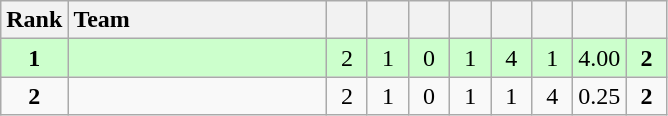<table class="wikitable" style="text-align: center;">
<tr>
<th width=30>Rank</th>
<th width=165 style="text-align:left;">Team</th>
<th width=20></th>
<th width=20></th>
<th width=20></th>
<th width=20></th>
<th width=20></th>
<th width=20></th>
<th width=20></th>
<th width=20></th>
</tr>
<tr style="background:#ccffcc;">
<td><strong>1</strong></td>
<td style="text-align:left;"></td>
<td>2</td>
<td>1</td>
<td>0</td>
<td>1</td>
<td>4</td>
<td>1</td>
<td>4.00</td>
<td><strong>2</strong></td>
</tr>
<tr>
<td><strong>2</strong></td>
<td style="text-align:left;"></td>
<td>2</td>
<td>1</td>
<td>0</td>
<td>1</td>
<td>1</td>
<td>4</td>
<td>0.25</td>
<td><strong>2</strong></td>
</tr>
</table>
